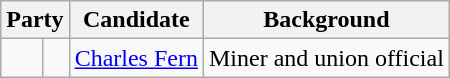<table class="wikitable">
<tr>
<th colspan="2">Party</th>
<th>Candidate</th>
<th>Background</th>
</tr>
<tr>
<td> </td>
<td></td>
<td><a href='#'>Charles Fern</a></td>
<td>Miner and union official</td>
</tr>
</table>
